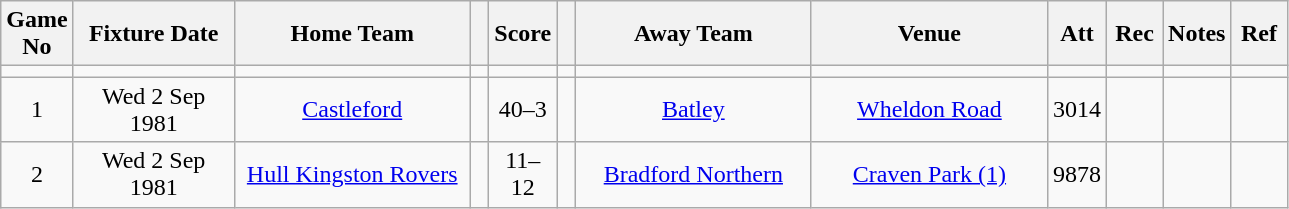<table class="wikitable" style="text-align:center;">
<tr>
<th width=20 abbr="No">Game No</th>
<th width=100 abbr="Date">Fixture Date</th>
<th width=150 abbr="Home Team">Home Team</th>
<th width=5 abbr="space"></th>
<th width=20 abbr="Score">Score</th>
<th width=5 abbr="space"></th>
<th width=150 abbr="Away Team">Away Team</th>
<th width=150 abbr="Venue">Venue</th>
<th width=30 abbr="Att">Att</th>
<th width=30 abbr="Rec">Rec</th>
<th width=20 abbr="Notes">Notes</th>
<th width=30 abbr="Ref">Ref</th>
</tr>
<tr>
<td></td>
<td></td>
<td></td>
<td></td>
<td></td>
<td></td>
<td></td>
<td></td>
<td></td>
<td></td>
<td></td>
</tr>
<tr>
<td>1</td>
<td>Wed 2 Sep 1981</td>
<td><a href='#'>Castleford</a></td>
<td></td>
<td>40–3</td>
<td></td>
<td><a href='#'>Batley</a></td>
<td><a href='#'>Wheldon Road</a></td>
<td>3014</td>
<td></td>
<td></td>
<td></td>
</tr>
<tr>
<td>2</td>
<td>Wed 2 Sep 1981</td>
<td><a href='#'>Hull Kingston Rovers</a></td>
<td></td>
<td>11–12</td>
<td></td>
<td><a href='#'>Bradford Northern</a></td>
<td><a href='#'>Craven Park (1)</a></td>
<td>9878</td>
<td></td>
<td></td>
<td></td>
</tr>
</table>
